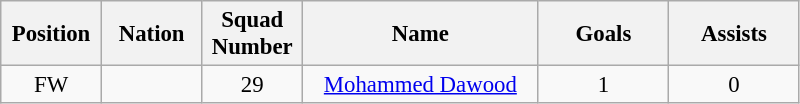<table class="wikitable sortable" style="font-size: 95%; text-align: center;">
<tr>
<th width=60>Position</th>
<th width=60>Nation</th>
<th width=60>Squad Number</th>
<th width=150>Name</th>
<th width=80>Goals</th>
<th width=80>Assists</th>
</tr>
<tr>
<td>FW</td>
<td></td>
<td>29</td>
<td><a href='#'>Mohammed Dawood</a></td>
<td>1</td>
<td>0</td>
</tr>
</table>
